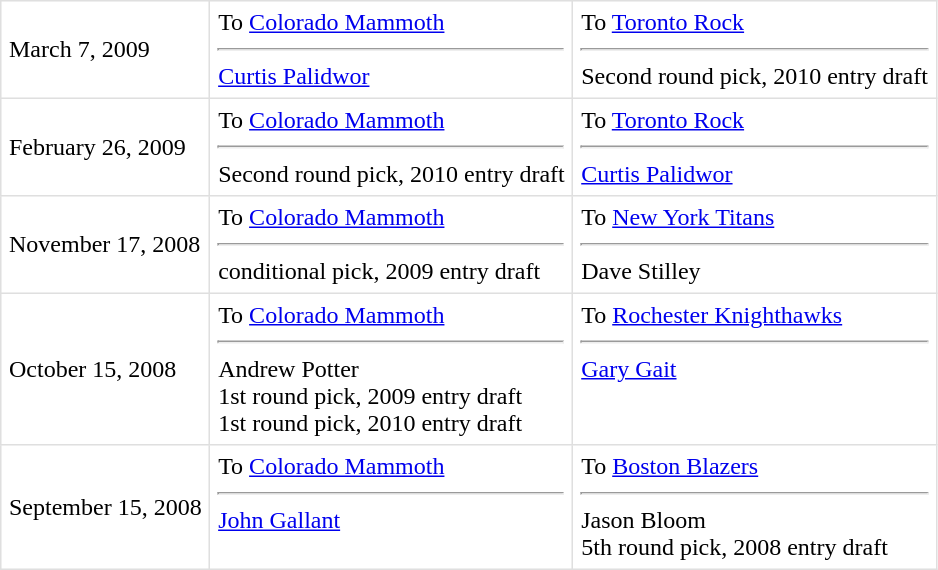<table border=1 style="border-collapse:collapse" bordercolor="#DFDFDF"  cellpadding="5">
<tr>
<td>March 7, 2009<br></td>
<td valign="top">To <a href='#'>Colorado Mammoth</a><hr><a href='#'>Curtis Palidwor</a></td>
<td valign="top">To <a href='#'>Toronto Rock</a> <hr>Second round pick, 2010 entry draft</td>
</tr>
<tr>
<td>February 26, 2009<br></td>
<td valign="top">To <a href='#'>Colorado Mammoth</a> <hr>Second round pick, 2010 entry draft</td>
<td valign="top">To <a href='#'>Toronto Rock</a><hr><a href='#'>Curtis Palidwor</a></td>
</tr>
<tr>
<td>November 17, 2008</td>
<td valign="top">To <a href='#'>Colorado Mammoth</a> <hr>conditional pick, 2009 entry draft</td>
<td valign="top">To <a href='#'>New York Titans</a><hr>Dave Stilley</td>
</tr>
<tr>
<td>October 15, 2008<br></td>
<td valign="top">To <a href='#'>Colorado Mammoth</a><hr>Andrew Potter<br>1st round pick, 2009 entry draft<br>1st round pick, 2010 entry draft</td>
<td valign="top">To <a href='#'>Rochester Knighthawks</a><hr><a href='#'>Gary Gait</a></td>
</tr>
<tr>
<td>September 15, 2008<br></td>
<td valign="top">To <a href='#'>Colorado Mammoth</a><hr><a href='#'>John Gallant</a></td>
<td valign="top">To <a href='#'>Boston Blazers</a> <hr>Jason Bloom<br>5th round pick, 2008 entry draft</td>
</tr>
</table>
